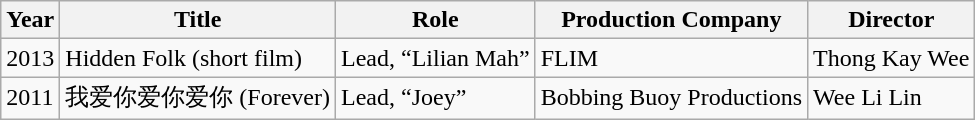<table class="wikitable">
<tr>
<th>Year</th>
<th>Title</th>
<th>Role</th>
<th>Production Company</th>
<th>Director</th>
</tr>
<tr>
<td>2013</td>
<td>Hidden Folk (short film)</td>
<td>Lead, “Lilian Mah”</td>
<td>FLIM</td>
<td>Thong Kay Wee</td>
</tr>
<tr>
<td>2011</td>
<td>我爱你爱你爱你 (Forever)</td>
<td>Lead, “Joey”</td>
<td>Bobbing Buoy Productions</td>
<td>Wee Li Lin</td>
</tr>
</table>
